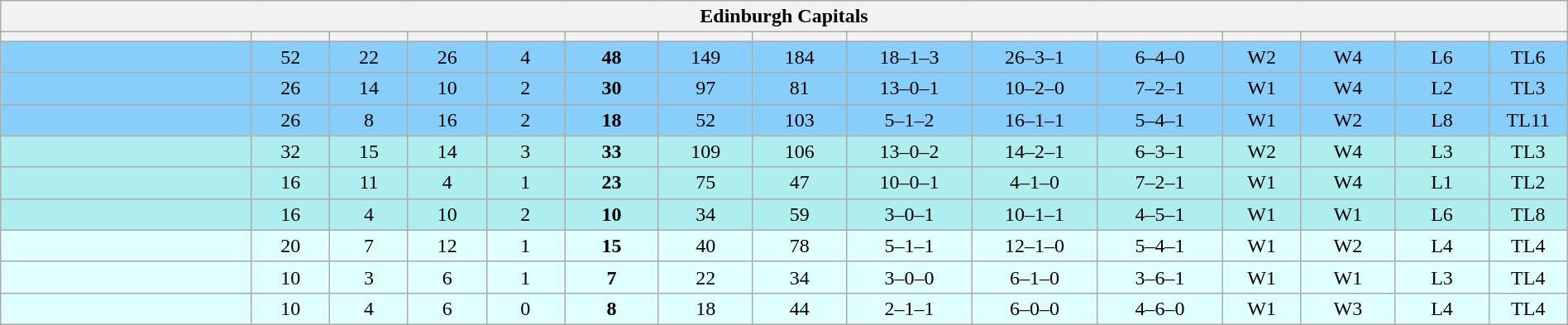<table class="wikitable collapsible collapsed" style="width: 100%">
<tr>
<th colspan=15>Edinburgh Capitals</th>
</tr>
<tr>
<th width="16%"></th>
<th width="5%"></th>
<th width="5%"></th>
<th width="5%"></th>
<th width="5%"></th>
<th width="6%"></th>
<th width="6%"></th>
<th width="6%"></th>
<th width="8%"></th>
<th width="8%"></th>
<th width="8%"></th>
<th width="5%"></th>
<th width="6%"></th>
<th width="6%"></th>
<th width="5%"></th>
</tr>
<tr align=center bgcolor="#87cefa">
<td align=left></td>
<td>52</td>
<td>22</td>
<td>26</td>
<td>4</td>
<td><strong>48</strong></td>
<td>149</td>
<td>184</td>
<td>18–1–3</td>
<td>26–3–1</td>
<td>6–4–0</td>
<td>W2</td>
<td>W4</td>
<td>L6</td>
<td>TL6</td>
</tr>
<tr align=center bgcolor="#87cefa">
<td align=left></td>
<td>26</td>
<td>14</td>
<td>10</td>
<td>2</td>
<td><strong>30</strong></td>
<td>97</td>
<td>81</td>
<td>13–0–1</td>
<td>10–2–0</td>
<td>7–2–1</td>
<td>W1</td>
<td>W4</td>
<td>L2</td>
<td>TL3</td>
</tr>
<tr align=center bgcolor="#87cefa">
<td align=left></td>
<td>26</td>
<td>8</td>
<td>16</td>
<td>2</td>
<td><strong>18</strong></td>
<td>52</td>
<td>103</td>
<td>5–1–2</td>
<td>16–1–1</td>
<td>5–4–1</td>
<td>W1</td>
<td>W2</td>
<td>L8</td>
<td>TL11</td>
</tr>
<tr align=center bgcolor="#afeeee">
<td align=left></td>
<td>32</td>
<td>15</td>
<td>14</td>
<td>3</td>
<td><strong>33</strong></td>
<td>109</td>
<td>106</td>
<td>13–0–2</td>
<td>14–2–1</td>
<td>6–3–1</td>
<td>W2</td>
<td>W4</td>
<td>L3</td>
<td>TL3</td>
</tr>
<tr align=center bgcolor="#afeeee">
<td align=left></td>
<td>16</td>
<td>11</td>
<td>4</td>
<td>1</td>
<td><strong>23</strong></td>
<td>75</td>
<td>47</td>
<td>10–0–1</td>
<td>4–1–0</td>
<td>7–2–1</td>
<td>W1</td>
<td>W4</td>
<td>L1</td>
<td>TL2</td>
</tr>
<tr align=center bgcolor="#afeeee">
<td align=left></td>
<td>16</td>
<td>4</td>
<td>10</td>
<td>2</td>
<td><strong>10</strong></td>
<td>34</td>
<td>59</td>
<td>3–0–1</td>
<td>10–1–1</td>
<td>4–5–1</td>
<td>W1</td>
<td>W1</td>
<td>L6</td>
<td>TL8</td>
</tr>
<tr align=center bgcolor="#e0ffff">
<td align=left></td>
<td>20</td>
<td>7</td>
<td>12</td>
<td>1</td>
<td><strong>15</strong></td>
<td>40</td>
<td>78</td>
<td>5–1–1</td>
<td>12–1–0</td>
<td>5–4–1</td>
<td>W1</td>
<td>W2</td>
<td>L4</td>
<td>TL4</td>
</tr>
<tr align=center bgcolor="#e0ffff">
<td align=left></td>
<td>10</td>
<td>3</td>
<td>6</td>
<td>1</td>
<td><strong>7</strong></td>
<td>22</td>
<td>34</td>
<td>3–0–0</td>
<td>6–1–0</td>
<td>3–6–1</td>
<td>W1</td>
<td>W1</td>
<td>L3</td>
<td>TL4</td>
</tr>
<tr align=center bgcolor="#e0ffff">
<td align=left></td>
<td>10</td>
<td>4</td>
<td>6</td>
<td>0</td>
<td><strong>8</strong></td>
<td>18</td>
<td>44</td>
<td>2–1–1</td>
<td>6–0–0</td>
<td>4–6–0</td>
<td>W1</td>
<td>W3</td>
<td>L4</td>
<td>TL4</td>
</tr>
</table>
